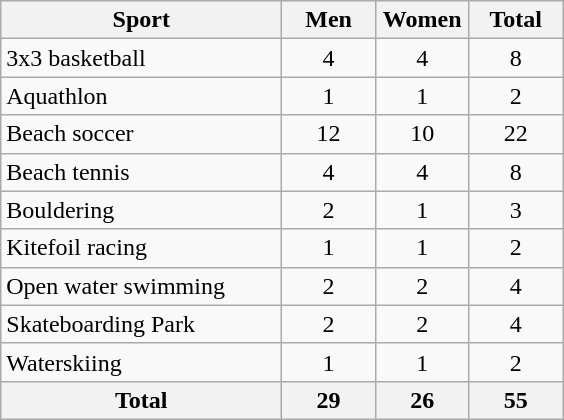<table class="wikitable sortable" style="text-align:center;">
<tr>
<th width=180>Sport</th>
<th width=55>Men</th>
<th width=55>Women</th>
<th width=55>Total</th>
</tr>
<tr>
<td align=left>3x3 basketball</td>
<td>4</td>
<td>4</td>
<td>8</td>
</tr>
<tr>
<td align=left>Aquathlon</td>
<td>1</td>
<td>1</td>
<td>2</td>
</tr>
<tr>
<td align=left>Beach soccer</td>
<td>12</td>
<td>10</td>
<td>22</td>
</tr>
<tr>
<td align=left>Beach tennis</td>
<td>4</td>
<td>4</td>
<td>8</td>
</tr>
<tr>
<td align=left>Bouldering</td>
<td>2</td>
<td>1</td>
<td>3</td>
</tr>
<tr>
<td align=left>Kitefoil racing</td>
<td>1</td>
<td>1</td>
<td>2</td>
</tr>
<tr>
<td align=left>Open water swimming</td>
<td>2</td>
<td>2</td>
<td>4</td>
</tr>
<tr>
<td align=left>Skateboarding Park</td>
<td>2</td>
<td>2</td>
<td>4</td>
</tr>
<tr>
<td align=left>Waterskiing</td>
<td>1</td>
<td>1</td>
<td>2</td>
</tr>
<tr>
<th>Total</th>
<th>29</th>
<th>26</th>
<th>55</th>
</tr>
</table>
